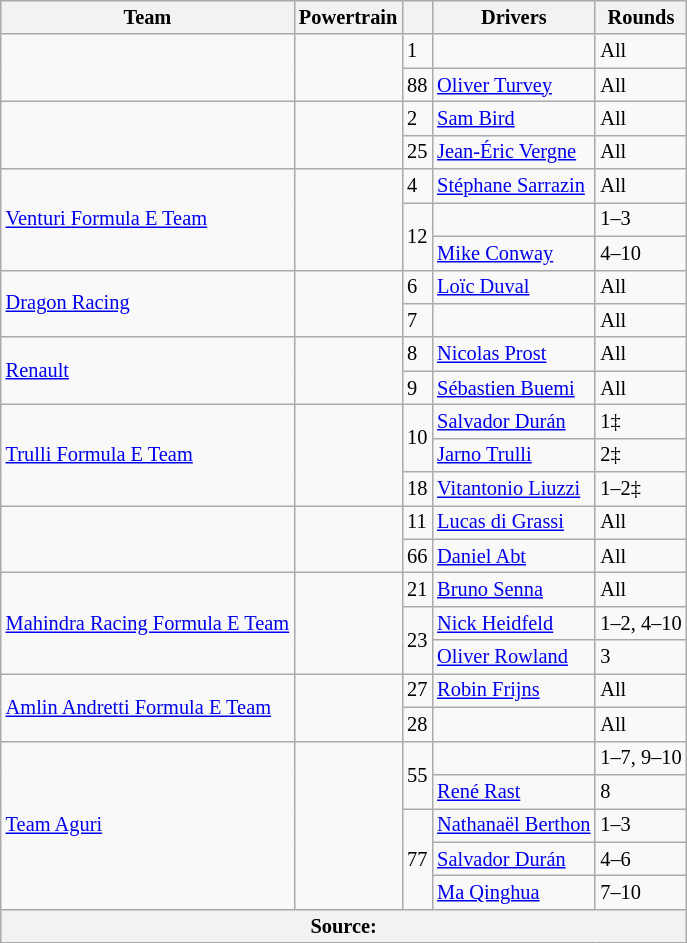<table class="wikitable" border="1" style="font-size: 85%;">
<tr>
<th>Team</th>
<th>Powertrain</th>
<th></th>
<th>Drivers</th>
<th>Rounds</th>
</tr>
<tr>
<td rowspan=2></td>
<td rowspan=2></td>
<td>1</td>
<td></td>
<td>All</td>
</tr>
<tr>
<td>88</td>
<td> <a href='#'>Oliver Turvey</a></td>
<td>All</td>
</tr>
<tr>
<td rowspan=2></td>
<td rowspan=2></td>
<td>2</td>
<td> <a href='#'>Sam Bird</a></td>
<td>All</td>
</tr>
<tr>
<td>25</td>
<td> <a href='#'>Jean-Éric Vergne</a></td>
<td>All</td>
</tr>
<tr>
<td rowspan=3>  <a href='#'>Venturi Formula E Team</a></td>
<td rowspan=3></td>
<td>4</td>
<td> <a href='#'>Stéphane Sarrazin</a></td>
<td>All</td>
</tr>
<tr>
<td rowspan=2>12</td>
<td></td>
<td>1–3</td>
</tr>
<tr>
<td> <a href='#'>Mike Conway</a></td>
<td>4–10</td>
</tr>
<tr>
<td rowspan=2> <a href='#'>Dragon Racing</a></td>
<td rowspan=2></td>
<td>6</td>
<td> <a href='#'>Loïc Duval</a></td>
<td>All</td>
</tr>
<tr>
<td>7</td>
<td></td>
<td>All</td>
</tr>
<tr>
<td rowspan=2> <a href='#'>Renault </a></td>
<td rowspan=2></td>
<td>8</td>
<td> <a href='#'>Nicolas Prost</a></td>
<td>All</td>
</tr>
<tr>
<td>9</td>
<td> <a href='#'>Sébastien Buemi</a></td>
<td>All</td>
</tr>
<tr>
<td rowspan=3> <a href='#'>Trulli Formula E Team</a></td>
<td rowspan=3></td>
<td rowspan=2>10</td>
<td> <a href='#'>Salvador Durán</a></td>
<td>1‡</td>
</tr>
<tr>
<td> <a href='#'>Jarno Trulli</a></td>
<td>2‡</td>
</tr>
<tr>
<td>18</td>
<td> <a href='#'>Vitantonio Liuzzi</a></td>
<td>1–2‡</td>
</tr>
<tr>
<td rowspan=2></td>
<td rowspan=2></td>
<td>11</td>
<td> <a href='#'>Lucas di Grassi</a></td>
<td>All</td>
</tr>
<tr>
<td>66</td>
<td> <a href='#'>Daniel Abt</a></td>
<td>All</td>
</tr>
<tr>
<td rowspan=3> <a href='#'>Mahindra Racing Formula E Team</a></td>
<td rowspan=3></td>
<td>21</td>
<td> <a href='#'>Bruno Senna</a></td>
<td>All</td>
</tr>
<tr>
<td rowspan=2>23</td>
<td> <a href='#'>Nick Heidfeld</a></td>
<td>1–2, 4–10</td>
</tr>
<tr>
<td> <a href='#'>Oliver Rowland</a></td>
<td>3</td>
</tr>
<tr>
<td rowspan=2> <a href='#'>Amlin Andretti Formula E Team</a></td>
<td rowspan=2></td>
<td>27</td>
<td> <a href='#'>Robin Frijns</a></td>
<td>All</td>
</tr>
<tr>
<td>28</td>
<td></td>
<td>All</td>
</tr>
<tr>
<td rowspan=5> <a href='#'>Team Aguri</a></td>
<td rowspan=5></td>
<td rowspan=2>55</td>
<td></td>
<td>1–7, 9–10</td>
</tr>
<tr>
<td> <a href='#'>René Rast</a></td>
<td>8</td>
</tr>
<tr>
<td rowspan=3>77</td>
<td> <a href='#'>Nathanaël Berthon</a></td>
<td>1–3</td>
</tr>
<tr>
<td> <a href='#'>Salvador Durán</a></td>
<td>4–6</td>
</tr>
<tr>
<td> <a href='#'>Ma Qinghua</a></td>
<td>7–10</td>
</tr>
<tr>
<th colspan=5>Source:</th>
</tr>
</table>
